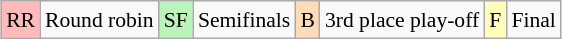<table class="wikitable" style="margin:0.5em auto; font-size:90%; line-height:1.25em;">
<tr>
<td style="background-color:#FFBBBB" align=center>RR</td>
<td>Round robin</td>
<td style="background-color:#BBF3BB" align=center>SF</td>
<td>Semifinals</td>
<td style="background-color:#FEDCBA" align=center>B</td>
<td>3rd place play-off</td>
<td style="background-color:#FFFFBB" align=center>F</td>
<td>Final</td>
</tr>
</table>
